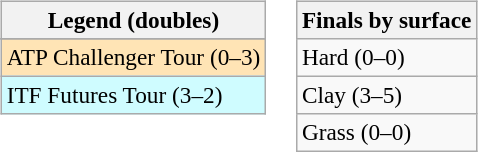<table>
<tr valign=top>
<td><br><table class=wikitable style=font-size:97%>
<tr>
<th>Legend (doubles)</th>
</tr>
<tr bgcolor=e5d1cb>
</tr>
<tr bgcolor=moccasin>
<td>ATP Challenger Tour (0–3)</td>
</tr>
<tr bgcolor=cffcff>
<td>ITF Futures Tour (3–2)</td>
</tr>
</table>
</td>
<td><br><table class=wikitable style=font-size:97%>
<tr>
<th>Finals by surface</th>
</tr>
<tr>
<td>Hard (0–0)</td>
</tr>
<tr>
<td>Clay (3–5)</td>
</tr>
<tr>
<td>Grass (0–0)</td>
</tr>
</table>
</td>
</tr>
</table>
